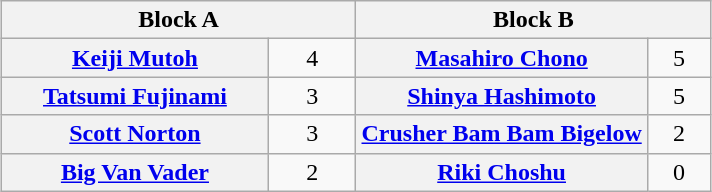<table class="wikitable" style="margin: 1em auto 1em auto;text-align:center">
<tr>
<th colspan="2" style="width:50%">Block A</th>
<th colspan="2" style="width:50%">Block B</th>
</tr>
<tr>
<th><a href='#'>Keiji Mutoh</a></th>
<td style="width:35px">4</td>
<th><a href='#'>Masahiro Chono</a></th>
<td style="width:35px">5</td>
</tr>
<tr>
<th><a href='#'>Tatsumi Fujinami</a></th>
<td>3</td>
<th><a href='#'>Shinya Hashimoto</a></th>
<td>5</td>
</tr>
<tr>
<th><a href='#'>Scott Norton</a></th>
<td>3</td>
<th><a href='#'>Crusher Bam Bam Bigelow</a></th>
<td>2</td>
</tr>
<tr>
<th><a href='#'>Big Van Vader</a></th>
<td>2</td>
<th><a href='#'>Riki Choshu</a></th>
<td>0</td>
</tr>
</table>
